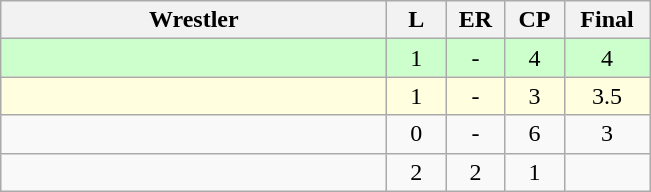<table class="wikitable" style="text-align: center;" |>
<tr>
<th width="250">Wrestler</th>
<th width="32">L</th>
<th width="32">ER</th>
<th width="32">CP</th>
<th width="50">Final</th>
</tr>
<tr bgcolor="ccffcc">
<td style="text-align:left;"></td>
<td>1</td>
<td>-</td>
<td>4</td>
<td>4</td>
</tr>
<tr bgcolor="lightyellow">
<td style="text-align:left;"></td>
<td>1</td>
<td>-</td>
<td>3</td>
<td>3.5</td>
</tr>
<tr>
<td style="text-align:left;"></td>
<td>0</td>
<td>-</td>
<td>6</td>
<td>3</td>
</tr>
<tr>
<td style="text-align:left;"></td>
<td>2</td>
<td>2</td>
<td>1</td>
</tr>
</table>
